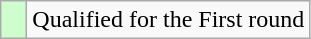<table class=wikitable>
<tr>
<td width=10px style="background-color:#ccffcc;"></td>
<td>Qualified for the First round</td>
</tr>
</table>
